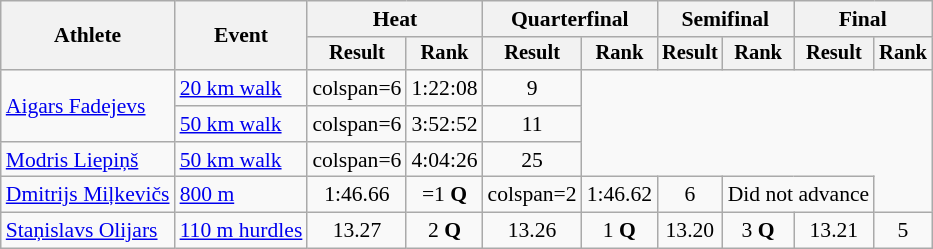<table class="wikitable" style="font-size:90%">
<tr>
<th rowspan="2">Athlete</th>
<th rowspan="2">Event</th>
<th colspan="2">Heat</th>
<th colspan="2">Quarterfinal</th>
<th colspan="2">Semifinal</th>
<th colspan="2">Final</th>
</tr>
<tr style="font-size:95%">
<th>Result</th>
<th>Rank</th>
<th>Result</th>
<th>Rank</th>
<th>Result</th>
<th>Rank</th>
<th>Result</th>
<th>Rank</th>
</tr>
<tr align=center>
<td align=left rowspan=2><a href='#'>Aigars Fadejevs</a></td>
<td align=left><a href='#'>20 km walk</a></td>
<td>colspan=6 </td>
<td>1:22:08</td>
<td>9</td>
</tr>
<tr align=center>
<td align=left><a href='#'>50 km walk</a></td>
<td>colspan=6 </td>
<td>3:52:52</td>
<td>11</td>
</tr>
<tr align=center>
<td align=left><a href='#'>Modris Liepiņš</a></td>
<td align=left><a href='#'>50 km walk</a></td>
<td>colspan=6 </td>
<td>4:04:26</td>
<td>25</td>
</tr>
<tr align=center>
<td align=left><a href='#'>Dmitrijs Miļkevičs</a></td>
<td align=left><a href='#'>800 m</a></td>
<td>1:46.66</td>
<td>=1 <strong>Q</strong></td>
<td>colspan=2 </td>
<td>1:46.62</td>
<td>6</td>
<td colspan=2>Did not advance</td>
</tr>
<tr align=center>
<td align=left><a href='#'>Staņislavs Olijars</a></td>
<td align=left><a href='#'>110 m hurdles</a></td>
<td>13.27</td>
<td>2 <strong>Q</strong></td>
<td>13.26</td>
<td>1 <strong>Q</strong></td>
<td>13.20</td>
<td>3 <strong>Q</strong></td>
<td>13.21</td>
<td>5</td>
</tr>
</table>
